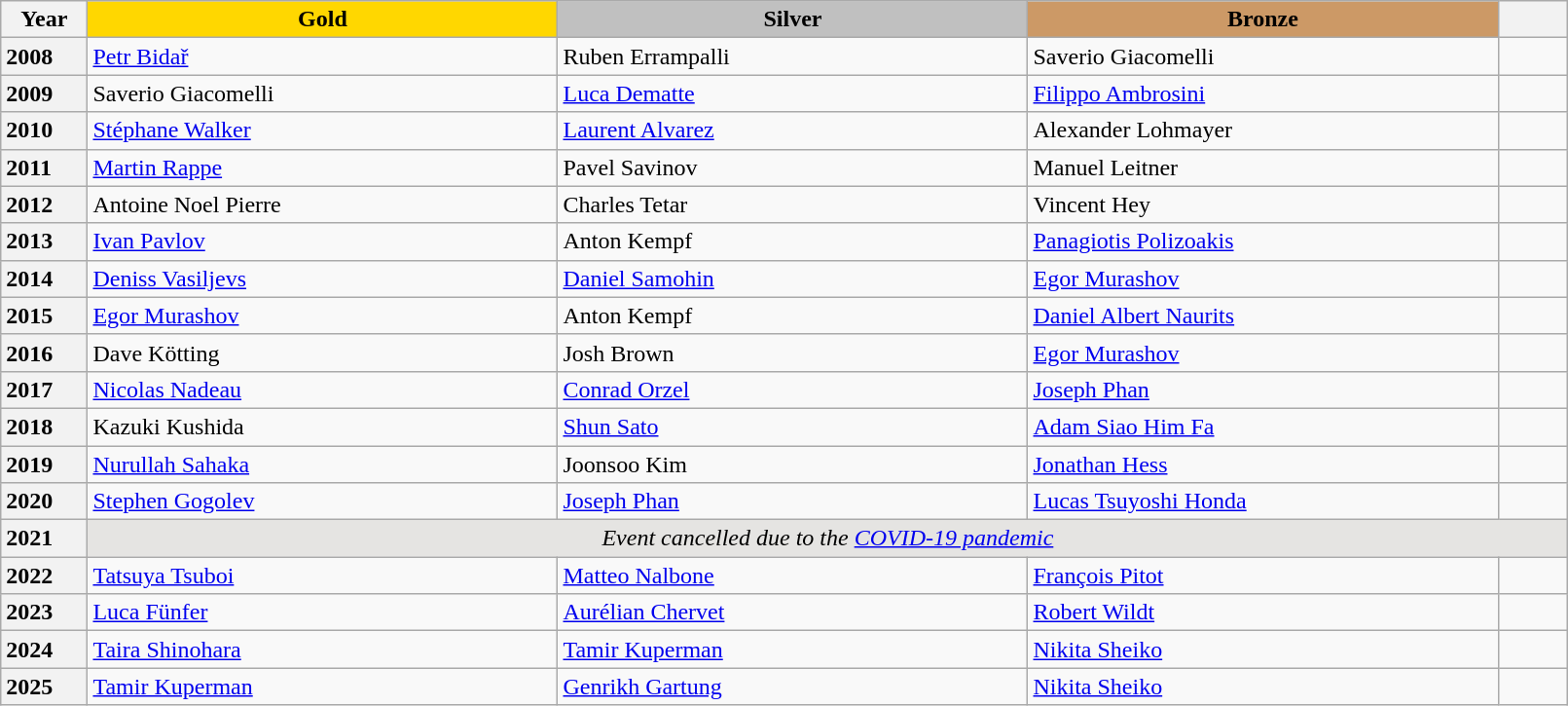<table class="wikitable unsortable" style="text-align:left; width:85%">
<tr>
<th scope="col" style="text-align:center">Year</th>
<td scope="col" style="text-align:center; width:30%; background:gold"><strong>Gold</strong></td>
<td scope="col" style="text-align:center; width:30%; background:silver"><strong>Silver</strong></td>
<td scope="col" style="text-align:center; width:30%; background:#c96"><strong>Bronze</strong></td>
<th scope="col" style="text-align:center"></th>
</tr>
<tr>
<th scope="row" style="text-align:left">2008</th>
<td> <a href='#'>Petr Bidař</a></td>
<td> Ruben Errampalli</td>
<td> Saverio Giacomelli</td>
<td></td>
</tr>
<tr>
<th scope="row" style="text-align:left">2009</th>
<td> Saverio Giacomelli</td>
<td> <a href='#'>Luca Dematte</a></td>
<td> <a href='#'>Filippo Ambrosini</a></td>
<td></td>
</tr>
<tr>
<th scope="row" style="text-align:left">2010</th>
<td> <a href='#'>Stéphane Walker</a></td>
<td> <a href='#'>Laurent Alvarez</a></td>
<td> Alexander Lohmayer</td>
<td></td>
</tr>
<tr>
<th scope="row" style="text-align:left">2011</th>
<td> <a href='#'>Martin Rappe</a></td>
<td> Pavel Savinov</td>
<td> Manuel Leitner</td>
<td></td>
</tr>
<tr>
<th scope="row" style="text-align:left">2012</th>
<td> Antoine Noel Pierre</td>
<td> Charles Tetar</td>
<td> Vincent Hey</td>
<td></td>
</tr>
<tr>
<th scope="row" style="text-align:left">2013</th>
<td> <a href='#'>Ivan Pavlov</a></td>
<td> Anton Kempf</td>
<td> <a href='#'>Panagiotis Polizoakis</a></td>
<td></td>
</tr>
<tr>
<th scope="row" style="text-align:left">2014</th>
<td> <a href='#'>Deniss Vasiljevs</a></td>
<td> <a href='#'>Daniel Samohin</a></td>
<td> <a href='#'>Egor Murashov</a></td>
<td></td>
</tr>
<tr>
<th scope="row" style="text-align:left">2015</th>
<td> <a href='#'>Egor Murashov</a></td>
<td> Anton Kempf</td>
<td> <a href='#'>Daniel Albert Naurits</a></td>
<td></td>
</tr>
<tr>
<th scope="row" style="text-align:left">2016</th>
<td> Dave Kötting</td>
<td> Josh Brown</td>
<td> <a href='#'>Egor Murashov</a></td>
<td></td>
</tr>
<tr>
<th scope="row" style="text-align:left">2017</th>
<td> <a href='#'>Nicolas Nadeau</a></td>
<td> <a href='#'>Conrad Orzel</a></td>
<td> <a href='#'>Joseph Phan</a></td>
<td></td>
</tr>
<tr>
<th scope="row" style="text-align:left">2018</th>
<td> Kazuki Kushida</td>
<td> <a href='#'>Shun Sato</a></td>
<td> <a href='#'>Adam Siao Him Fa</a></td>
<td></td>
</tr>
<tr>
<th scope="row" style="text-align:left">2019</th>
<td> <a href='#'>Nurullah Sahaka</a></td>
<td> Joonsoo Kim</td>
<td> <a href='#'>Jonathan Hess</a></td>
<td></td>
</tr>
<tr>
<th scope="row" style="text-align:left">2020</th>
<td> <a href='#'>Stephen Gogolev</a></td>
<td> <a href='#'>Joseph Phan</a></td>
<td> <a href='#'>Lucas Tsuyoshi Honda</a></td>
<td></td>
</tr>
<tr>
<th scope="row" style="text-align:left">2021</th>
<td colspan="4" align="center" bgcolor="e5e4e2"><em>Event cancelled due to the <a href='#'>COVID-19 pandemic</a></em></td>
</tr>
<tr>
<th scope="row" style="text-align:left">2022</th>
<td> <a href='#'>Tatsuya Tsuboi</a></td>
<td> <a href='#'>Matteo Nalbone</a></td>
<td> <a href='#'>François Pitot</a></td>
<td></td>
</tr>
<tr>
<th scope="row" style="text-align:left">2023</th>
<td> <a href='#'>Luca Fünfer</a></td>
<td> <a href='#'>Aurélian Chervet</a></td>
<td> <a href='#'>Robert Wildt</a></td>
<td></td>
</tr>
<tr>
<th scope="row" style="text-align:left">2024</th>
<td> <a href='#'>Taira Shinohara</a></td>
<td> <a href='#'>Tamir Kuperman</a></td>
<td> <a href='#'>Nikita Sheiko</a></td>
<td></td>
</tr>
<tr>
<th scope="row" style="text-align:left">2025</th>
<td> <a href='#'>Tamir Kuperman</a></td>
<td> <a href='#'>Genrikh Gartung</a></td>
<td> <a href='#'>Nikita Sheiko</a></td>
<td></td>
</tr>
</table>
